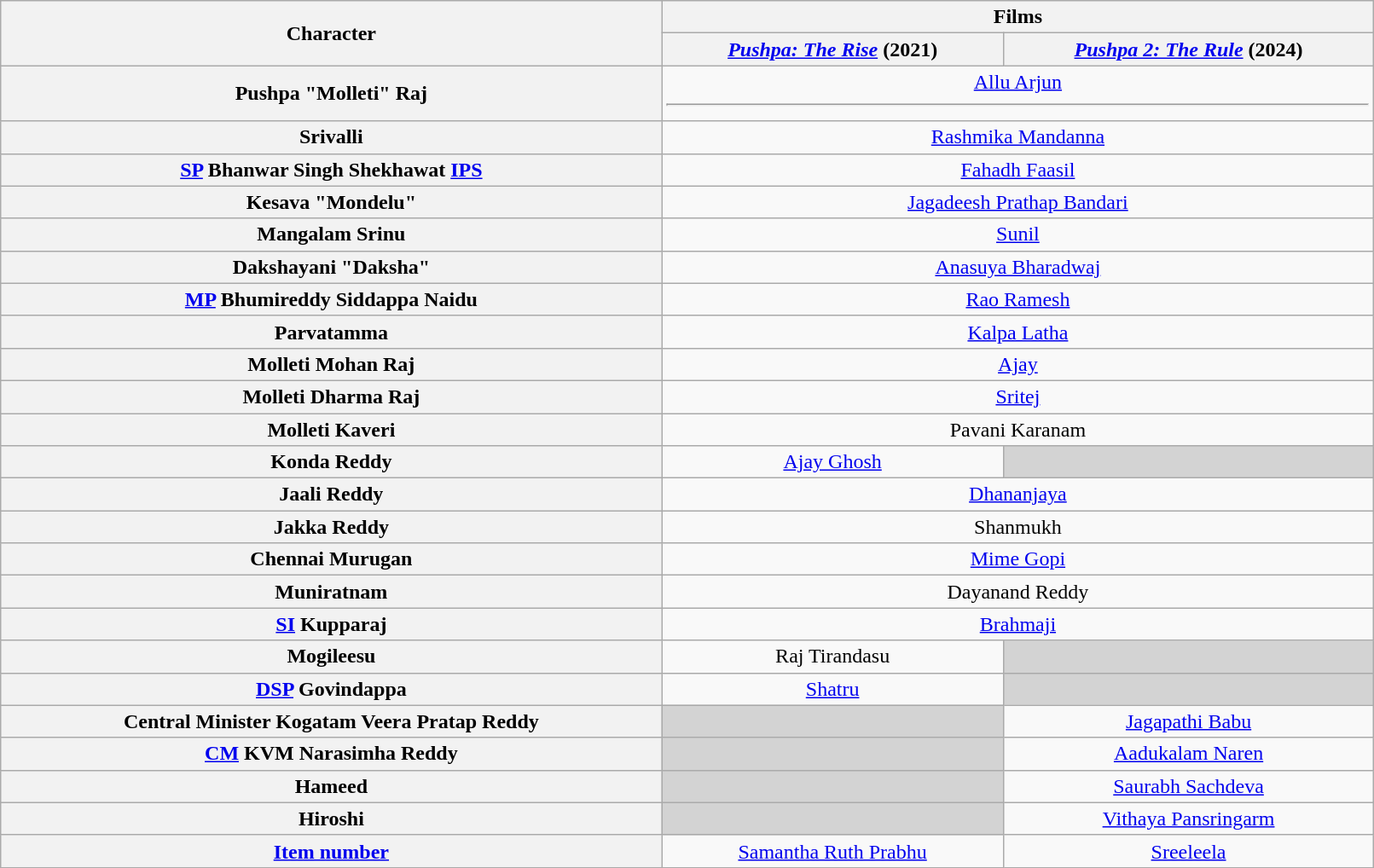<table class="wikitable" width ="85%" style="text-align:center">
<tr>
<th rowspan="2">Character</th>
<th colspan="2">Films</th>
</tr>
<tr>
<th style="text-align:center;"><em><a href='#'>Pushpa: The Rise</a></em> (2021)</th>
<th style="text-align:center;"><em><a href='#'>Pushpa 2: The Rule</a></em> (2024)</th>
</tr>
<tr>
<th>Pushpa "Molleti" Raj</th>
<td colspan="2"><a href='#'>Allu Arjun</a><hr></td>
</tr>
<tr>
<th>Srivalli</th>
<td colspan="2"><a href='#'>Rashmika Mandanna</a></td>
</tr>
<tr>
<th><a href='#'>SP</a> Bhanwar Singh Shekhawat <a href='#'>IPS</a></th>
<td colspan="2"><a href='#'>Fahadh Faasil</a></td>
</tr>
<tr>
<th>Kesava "Mondelu"</th>
<td colspan="2"><a href='#'>Jagadeesh Prathap Bandari</a></td>
</tr>
<tr>
<th>Mangalam Srinu</th>
<td colspan="2"><a href='#'>Sunil</a></td>
</tr>
<tr>
<th>Dakshayani "Daksha"</th>
<td colspan="2"><a href='#'>Anasuya Bharadwaj</a></td>
</tr>
<tr>
<th><a href='#'>MP</a> Bhumireddy Siddappa Naidu</th>
<td colspan="2"><a href='#'>Rao Ramesh</a></td>
</tr>
<tr>
<th>Parvatamma</th>
<td colspan="2"><a href='#'>Kalpa Latha</a></td>
</tr>
<tr>
<th>Molleti Mohan Raj</th>
<td colspan="2"><a href='#'>Ajay</a></td>
</tr>
<tr>
<th>Molleti Dharma Raj</th>
<td colspan="2"><a href='#'>Sritej</a></td>
</tr>
<tr>
<th>Molleti Kaveri</th>
<td colspan="2">Pavani Karanam</td>
</tr>
<tr>
<th>Konda Reddy</th>
<td><a href='#'>Ajay Ghosh</a></td>
<td style="background:#d3d3d3;"></td>
</tr>
<tr>
<th>Jaali Reddy</th>
<td colspan="2"><a href='#'>Dhananjaya</a></td>
</tr>
<tr>
<th>Jakka Reddy</th>
<td colspan="2">Shanmukh</td>
</tr>
<tr>
<th>Chennai Murugan</th>
<td colspan="2"><a href='#'>Mime Gopi</a></td>
</tr>
<tr>
<th>Muniratnam</th>
<td colspan="2">Dayanand Reddy</td>
</tr>
<tr>
<th><a href='#'>SI</a> Kupparaj</th>
<td colspan="2"><a href='#'>Brahmaji</a></td>
</tr>
<tr>
<th>Mogileesu</th>
<td>Raj Tirandasu</td>
<td style="background:#d3d3d3;"></td>
</tr>
<tr>
<th><a href='#'>DSP</a> Govindappa</th>
<td><a href='#'>Shatru</a></td>
<td style="background:#d3d3d3;"></td>
</tr>
<tr>
<th>Central Minister Kogatam Veera Pratap Reddy</th>
<td style="background:#d3d3d3;"></td>
<td><a href='#'>Jagapathi Babu</a></td>
</tr>
<tr>
<th><a href='#'>CM</a> KVM Narasimha Reddy</th>
<td style="background:#d3d3d3;"></td>
<td><a href='#'>Aadukalam Naren</a></td>
</tr>
<tr>
<th>Hameed</th>
<td style="background:#d3d3d3;"></td>
<td><a href='#'>Saurabh Sachdeva</a></td>
</tr>
<tr>
<th>Hiroshi</th>
<td style="background:#d3d3d3;"></td>
<td><a href='#'>Vithaya Pansringarm</a></td>
</tr>
<tr>
<th><a href='#'>Item number</a></th>
<td><a href='#'>Samantha Ruth Prabhu</a><br></td>
<td><a href='#'>Sreeleela</a><br></td>
</tr>
</table>
